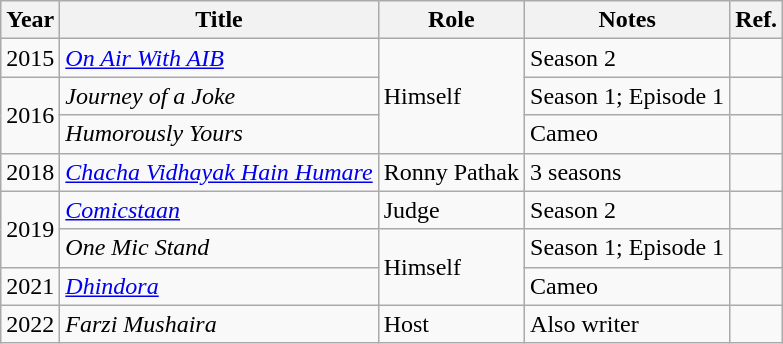<table class="wikitable">
<tr>
<th>Year</th>
<th>Title</th>
<th>Role</th>
<th>Notes</th>
<th>Ref.</th>
</tr>
<tr>
<td>2015</td>
<td><em><a href='#'>On Air With AIB</a></em></td>
<td rowspan="3">Himself</td>
<td>Season 2</td>
<td></td>
</tr>
<tr>
<td rowspan="2">2016</td>
<td><em>Journey of a Joke</em></td>
<td>Season 1; Episode 1</td>
<td></td>
</tr>
<tr>
<td><em>Humorously Yours</em></td>
<td>Cameo</td>
<td></td>
</tr>
<tr>
<td>2018</td>
<td><em><a href='#'>Chacha Vidhayak Hain Humare</a></em></td>
<td>Ronny Pathak</td>
<td>3 seasons</td>
<td></td>
</tr>
<tr>
<td rowspan="2">2019</td>
<td><em><a href='#'>Comicstaan</a></em></td>
<td>Judge</td>
<td>Season 2</td>
<td></td>
</tr>
<tr>
<td><em>One Mic Stand</em></td>
<td rowspan="2">Himself</td>
<td>Season 1; Episode 1</td>
<td></td>
</tr>
<tr>
<td>2021</td>
<td><em><a href='#'>Dhindora</a></em></td>
<td>Cameo</td>
<td></td>
</tr>
<tr>
<td>2022</td>
<td><em>Farzi Mushaira</em></td>
<td>Host</td>
<td>Also writer</td>
<td></td>
</tr>
</table>
